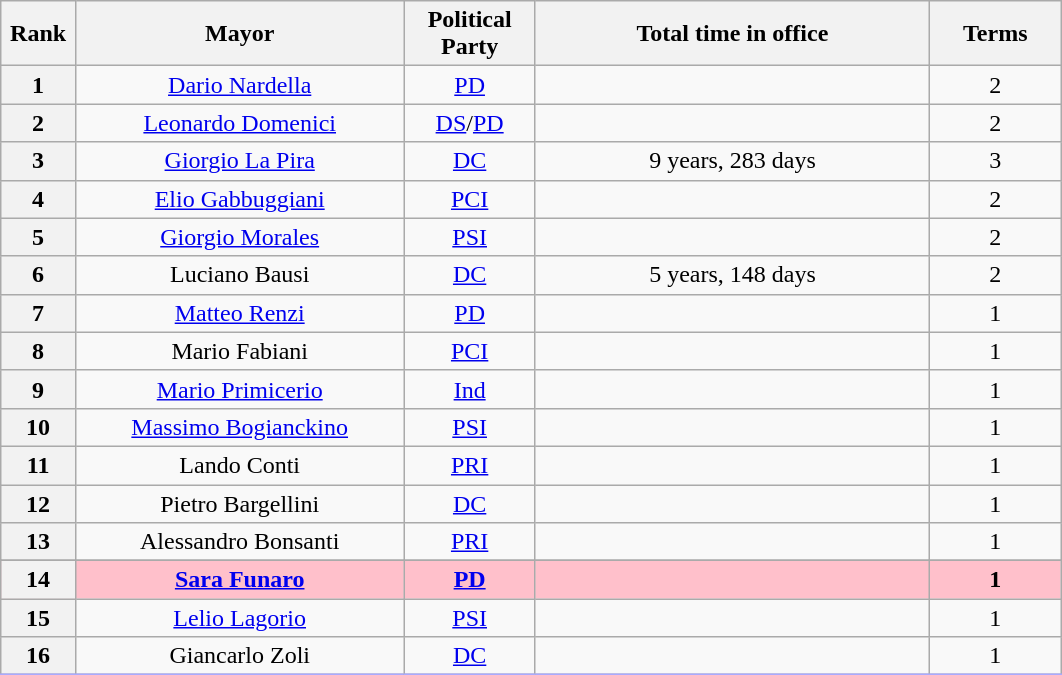<table class="wikitable" style="text-align:center; width:56%; border:1px #AAAAFF solid">
<tr>
<th width=3%>Rank</th>
<th width=25%>Mayor</th>
<th width=10%>Political Party</th>
<th width=30%>Total time in office</th>
<th width=10%>Terms</th>
</tr>
<tr>
<th>1</th>
<td><a href='#'>Dario Nardella</a></td>
<td><a href='#'>PD</a></td>
<td></td>
<td>2</td>
</tr>
<tr>
<th>2</th>
<td><a href='#'>Leonardo Domenici</a></td>
<td><a href='#'>DS</a>/<a href='#'>PD</a></td>
<td></td>
<td>2</td>
</tr>
<tr>
<th>3</th>
<td><a href='#'>Giorgio La Pira</a></td>
<td><a href='#'>DC</a></td>
<td>9 years, 283 days</td>
<td>3</td>
</tr>
<tr>
<th>4</th>
<td><a href='#'>Elio Gabbuggiani</a></td>
<td><a href='#'>PCI</a></td>
<td></td>
<td>2</td>
</tr>
<tr>
<th>5</th>
<td><a href='#'>Giorgio Morales</a></td>
<td><a href='#'>PSI</a></td>
<td></td>
<td>2</td>
</tr>
<tr>
<th>6</th>
<td>Luciano Bausi</td>
<td><a href='#'>DC</a></td>
<td>5 years, 148 days</td>
<td>2</td>
</tr>
<tr>
<th>7</th>
<td><a href='#'>Matteo Renzi</a></td>
<td><a href='#'>PD</a></td>
<td></td>
<td>1</td>
</tr>
<tr>
<th>8</th>
<td>Mario Fabiani</td>
<td><a href='#'>PCI</a></td>
<td></td>
<td>1</td>
</tr>
<tr>
<th>9</th>
<td><a href='#'>Mario Primicerio</a></td>
<td><a href='#'>Ind</a></td>
<td></td>
<td>1</td>
</tr>
<tr>
<th>10</th>
<td><a href='#'>Massimo Bogianckino</a></td>
<td><a href='#'>PSI</a></td>
<td></td>
<td>1</td>
</tr>
<tr>
<th>11</th>
<td>Lando Conti</td>
<td><a href='#'>PRI</a></td>
<td></td>
<td>1</td>
</tr>
<tr>
<th>12</th>
<td>Pietro Bargellini</td>
<td><a href='#'>DC</a></td>
<td></td>
<td>1</td>
</tr>
<tr>
<th>13</th>
<td>Alessandro Bonsanti</td>
<td><a href='#'>PRI</a></td>
<td></td>
<td>1</td>
</tr>
<tr>
</tr>
<tr bgcolor="pink">
<th>14</th>
<td><strong><a href='#'>Sara Funaro</a></strong></td>
<td><strong><a href='#'>PD</a></strong></td>
<td><strong></strong></td>
<td><strong>1</strong></td>
</tr>
<tr>
<th>15</th>
<td><a href='#'>Lelio Lagorio</a></td>
<td><a href='#'>PSI</a></td>
<td></td>
<td>1</td>
</tr>
<tr>
<th>16</th>
<td>Giancarlo Zoli</td>
<td><a href='#'>DC</a></td>
<td></td>
<td>1</td>
</tr>
<tr>
</tr>
</table>
